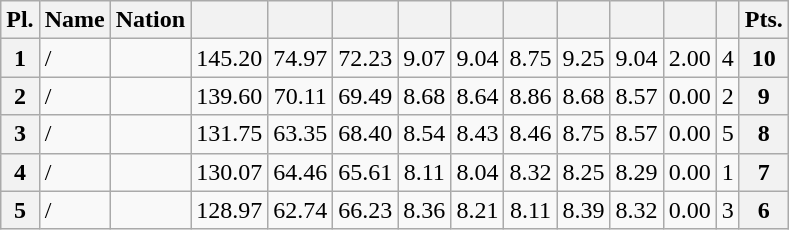<table class="wikitable sortable" style="text-align:center">
<tr>
<th>Pl.</th>
<th>Name</th>
<th>Nation</th>
<th></th>
<th></th>
<th></th>
<th></th>
<th></th>
<th></th>
<th></th>
<th></th>
<th></th>
<th></th>
<th>Pts.</th>
</tr>
<tr>
<th>1</th>
<td align="left"> / </td>
<td align="left"></td>
<td>145.20</td>
<td>74.97</td>
<td>72.23</td>
<td>9.07</td>
<td>9.04</td>
<td>8.75</td>
<td>9.25</td>
<td>9.04</td>
<td>2.00</td>
<td>4</td>
<th>10</th>
</tr>
<tr>
<th>2</th>
<td align="left"> / </td>
<td align="left"></td>
<td>139.60</td>
<td>70.11</td>
<td>69.49</td>
<td>8.68</td>
<td>8.64</td>
<td>8.86</td>
<td>8.68</td>
<td>8.57</td>
<td>0.00</td>
<td>2</td>
<th>9</th>
</tr>
<tr>
<th>3</th>
<td align="left"> / </td>
<td align="left"></td>
<td>131.75</td>
<td>63.35</td>
<td>68.40</td>
<td>8.54</td>
<td>8.43</td>
<td>8.46</td>
<td>8.75</td>
<td>8.57</td>
<td>0.00</td>
<td>5</td>
<th>8</th>
</tr>
<tr>
<th>4</th>
<td align="left"> / </td>
<td align="left"></td>
<td>130.07</td>
<td>64.46</td>
<td>65.61</td>
<td>8.11</td>
<td>8.04</td>
<td>8.32</td>
<td>8.25</td>
<td>8.29</td>
<td>0.00</td>
<td>1</td>
<th>7</th>
</tr>
<tr>
<th>5</th>
<td align="left"> / </td>
<td align="left"></td>
<td>128.97</td>
<td>62.74</td>
<td>66.23</td>
<td>8.36</td>
<td>8.21</td>
<td>8.11</td>
<td>8.39</td>
<td>8.32</td>
<td>0.00</td>
<td>3</td>
<th>6</th>
</tr>
</table>
